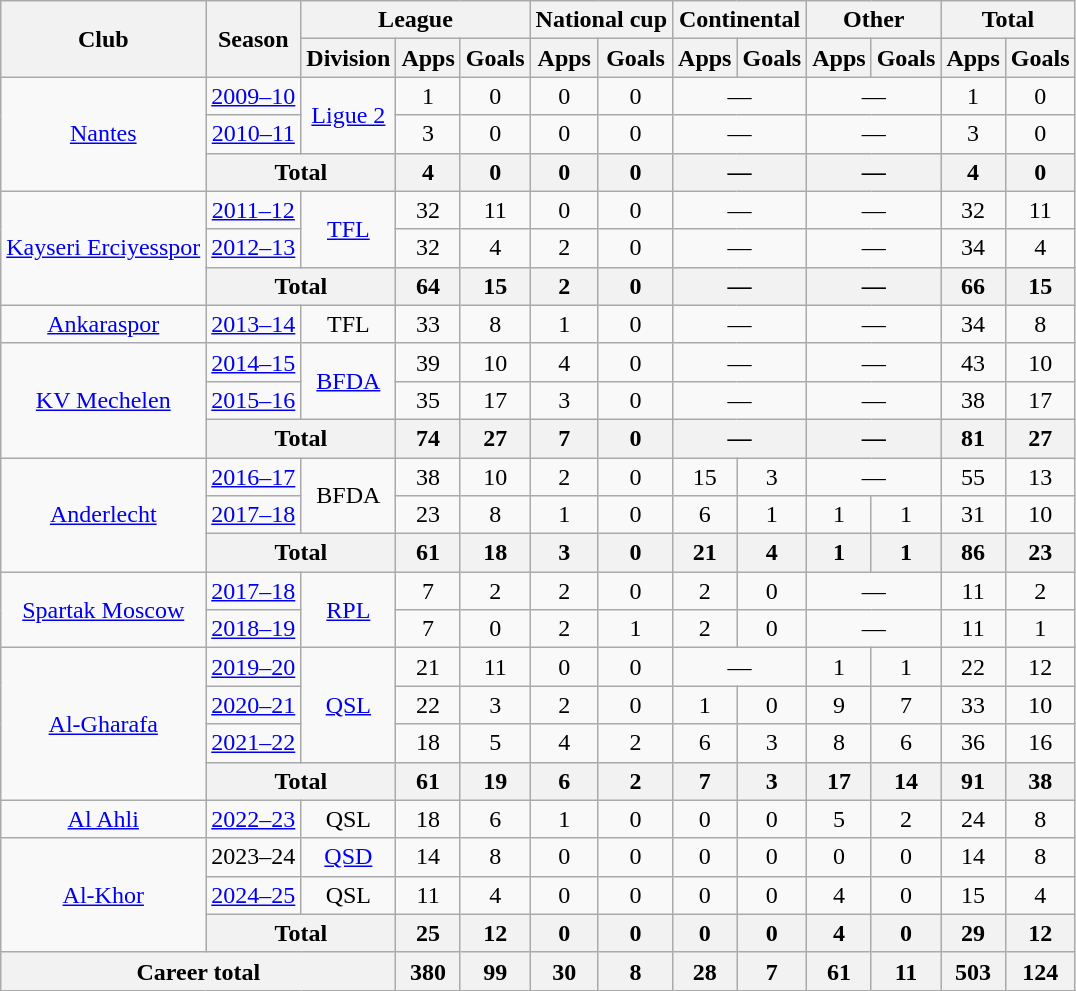<table class="wikitable" style="text-align:center">
<tr>
<th rowspan="2">Club</th>
<th rowspan="2">Season</th>
<th colspan="3">League</th>
<th colspan="2">National cup</th>
<th colspan="2">Continental</th>
<th colspan="2">Other</th>
<th colspan="2">Total</th>
</tr>
<tr>
<th>Division</th>
<th>Apps</th>
<th>Goals</th>
<th>Apps</th>
<th>Goals</th>
<th>Apps</th>
<th>Goals</th>
<th>Apps</th>
<th>Goals</th>
<th>Apps</th>
<th>Goals</th>
</tr>
<tr>
<td rowspan="3"><a href='#'>Nantes</a></td>
<td><a href='#'>2009–10</a></td>
<td rowspan="2"><a href='#'>Ligue 2</a></td>
<td>1</td>
<td>0</td>
<td>0</td>
<td>0</td>
<td colspan="2">—</td>
<td colspan="2">—</td>
<td>1</td>
<td>0</td>
</tr>
<tr>
<td><a href='#'>2010–11</a></td>
<td>3</td>
<td>0</td>
<td>0</td>
<td>0</td>
<td colspan="2">—</td>
<td colspan="2">—</td>
<td>3</td>
<td>0</td>
</tr>
<tr>
<th colspan="2">Total</th>
<th>4</th>
<th>0</th>
<th>0</th>
<th>0</th>
<th colspan="2">—</th>
<th colspan="2">—</th>
<th>4</th>
<th>0</th>
</tr>
<tr>
<td rowspan="3"><a href='#'>Kayseri Erciyesspor</a></td>
<td><a href='#'>2011–12</a></td>
<td rowspan="2"><a href='#'>TFL</a></td>
<td>32</td>
<td>11</td>
<td>0</td>
<td>0</td>
<td colspan="2">—</td>
<td colspan="2">—</td>
<td>32</td>
<td>11</td>
</tr>
<tr>
<td><a href='#'>2012–13</a></td>
<td>32</td>
<td>4</td>
<td>2</td>
<td>0</td>
<td colspan="2">—</td>
<td colspan="2">—</td>
<td>34</td>
<td>4</td>
</tr>
<tr>
<th colspan="2">Total</th>
<th>64</th>
<th>15</th>
<th>2</th>
<th>0</th>
<th colspan="2">—</th>
<th colspan="2">—</th>
<th>66</th>
<th>15</th>
</tr>
<tr>
<td><a href='#'>Ankaraspor</a></td>
<td><a href='#'>2013–14</a></td>
<td>TFL</td>
<td>33</td>
<td>8</td>
<td>1</td>
<td>0</td>
<td colspan="2">—</td>
<td colspan="2">—</td>
<td>34</td>
<td>8</td>
</tr>
<tr>
<td rowspan="3"><a href='#'>KV Mechelen</a></td>
<td><a href='#'>2014–15</a></td>
<td rowspan="2"><a href='#'>BFDA</a></td>
<td>39</td>
<td>10</td>
<td>4</td>
<td>0</td>
<td colspan="2">—</td>
<td colspan="2">—</td>
<td>43</td>
<td>10</td>
</tr>
<tr>
<td><a href='#'>2015–16</a></td>
<td>35</td>
<td>17</td>
<td>3</td>
<td>0</td>
<td colspan="2">—</td>
<td colspan="2">—</td>
<td>38</td>
<td>17</td>
</tr>
<tr>
<th colspan="2">Total</th>
<th>74</th>
<th>27</th>
<th>7</th>
<th>0</th>
<th colspan="2">—</th>
<th colspan="2">—</th>
<th>81</th>
<th>27</th>
</tr>
<tr>
<td rowspan="3"><a href='#'>Anderlecht</a></td>
<td><a href='#'>2016–17</a></td>
<td rowspan="2">BFDA</td>
<td>38</td>
<td>10</td>
<td>2</td>
<td>0</td>
<td>15</td>
<td>3</td>
<td colspan="2">—</td>
<td>55</td>
<td>13</td>
</tr>
<tr>
<td><a href='#'>2017–18</a></td>
<td>23</td>
<td>8</td>
<td>1</td>
<td>0</td>
<td>6</td>
<td>1</td>
<td>1</td>
<td>1</td>
<td>31</td>
<td>10</td>
</tr>
<tr>
<th colspan="2">Total</th>
<th>61</th>
<th>18</th>
<th>3</th>
<th>0</th>
<th>21</th>
<th>4</th>
<th>1</th>
<th>1</th>
<th>86</th>
<th>23</th>
</tr>
<tr>
<td rowspan="2"><a href='#'>Spartak Moscow</a></td>
<td><a href='#'>2017–18</a></td>
<td rowspan="2"><a href='#'>RPL</a></td>
<td>7</td>
<td>2</td>
<td>2</td>
<td>0</td>
<td>2</td>
<td>0</td>
<td colspan="2">—</td>
<td>11</td>
<td>2</td>
</tr>
<tr>
<td><a href='#'>2018–19</a></td>
<td>7</td>
<td>0</td>
<td>2</td>
<td>1</td>
<td>2</td>
<td>0</td>
<td colspan="2">—</td>
<td>11</td>
<td>1</td>
</tr>
<tr>
<td rowspan="4"><a href='#'>Al-Gharafa</a></td>
<td><a href='#'>2019–20</a></td>
<td rowspan="3"><a href='#'>QSL</a></td>
<td>21</td>
<td>11</td>
<td>0</td>
<td>0</td>
<td colspan="2">—</td>
<td>1</td>
<td>1</td>
<td>22</td>
<td>12</td>
</tr>
<tr>
<td><a href='#'>2020–21</a></td>
<td>22</td>
<td>3</td>
<td>2</td>
<td>0</td>
<td>1</td>
<td>0</td>
<td>9</td>
<td>7</td>
<td>33</td>
<td>10</td>
</tr>
<tr>
<td><a href='#'>2021–22</a></td>
<td>18</td>
<td>5</td>
<td>4</td>
<td>2</td>
<td>6</td>
<td>3</td>
<td>8</td>
<td>6</td>
<td>36</td>
<td>16</td>
</tr>
<tr>
<th colspan="2">Total</th>
<th>61</th>
<th>19</th>
<th>6</th>
<th>2</th>
<th>7</th>
<th>3</th>
<th>17</th>
<th>14</th>
<th>91</th>
<th>38</th>
</tr>
<tr>
<td><a href='#'>Al Ahli</a></td>
<td><a href='#'>2022–23</a></td>
<td>QSL</td>
<td>18</td>
<td>6</td>
<td>1</td>
<td>0</td>
<td>0</td>
<td>0</td>
<td>5</td>
<td>2</td>
<td>24</td>
<td>8</td>
</tr>
<tr>
<td rowspan="3"><a href='#'>Al-Khor</a></td>
<td>2023–24</td>
<td><a href='#'>QSD</a></td>
<td>14</td>
<td>8</td>
<td>0</td>
<td>0</td>
<td>0</td>
<td>0</td>
<td>0</td>
<td>0</td>
<td>14</td>
<td>8</td>
</tr>
<tr>
<td><a href='#'>2024–25</a></td>
<td>QSL</td>
<td>11</td>
<td>4</td>
<td>0</td>
<td>0</td>
<td>0</td>
<td>0</td>
<td>4</td>
<td>0</td>
<td>15</td>
<td>4</td>
</tr>
<tr>
<th colspan="2">Total</th>
<th>25</th>
<th>12</th>
<th>0</th>
<th>0</th>
<th>0</th>
<th>0</th>
<th>4</th>
<th>0</th>
<th>29</th>
<th>12</th>
</tr>
<tr>
<th colspan="3">Career total</th>
<th>380</th>
<th>99</th>
<th>30</th>
<th>8</th>
<th>28</th>
<th>7</th>
<th>61</th>
<th>11</th>
<th>503</th>
<th>124</th>
</tr>
</table>
